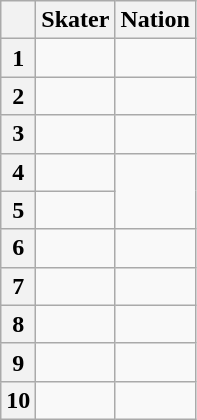<table class="wikitable unsortable" style="text-align:left">
<tr>
<th scope="col"></th>
<th scope="col">Skater</th>
<th scope="col">Nation</th>
</tr>
<tr>
<th scope="row">1</th>
<td></td>
<td></td>
</tr>
<tr>
<th scope="row">2</th>
<td></td>
<td></td>
</tr>
<tr>
<th scope="row">3</th>
<td></td>
<td></td>
</tr>
<tr>
<th scope="row">4</th>
<td></td>
<td rowspan="2"></td>
</tr>
<tr>
<th scope="row">5</th>
<td></td>
</tr>
<tr>
<th scope="row">6</th>
<td></td>
<td></td>
</tr>
<tr>
<th scope="row">7</th>
<td></td>
<td></td>
</tr>
<tr>
<th scope="row">8</th>
<td></td>
<td></td>
</tr>
<tr>
<th scope="row">9</th>
<td></td>
<td></td>
</tr>
<tr>
<th scope="row">10</th>
<td></td>
<td></td>
</tr>
</table>
